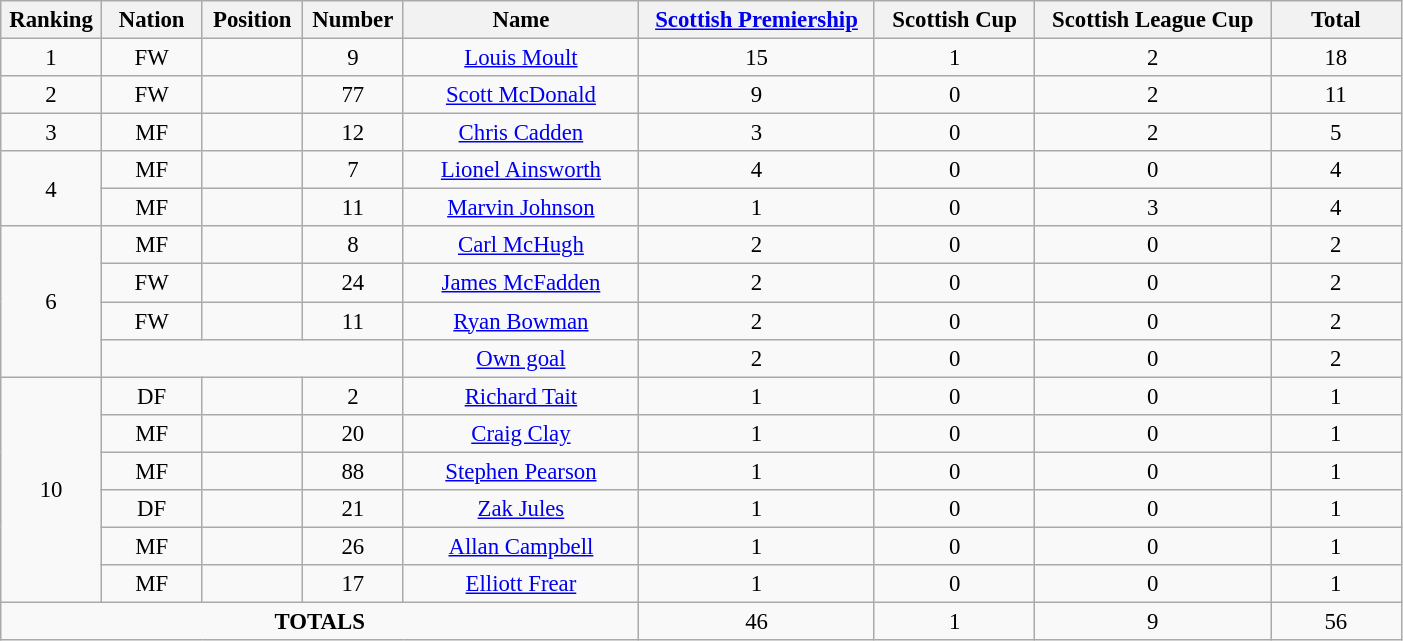<table class="wikitable" style="font-size: 95%; text-align: center;">
<tr>
<th width=60>Ranking</th>
<th width=60>Nation</th>
<th width=60>Position</th>
<th width=60>Number</th>
<th width=150>Name</th>
<th width=150><a href='#'>Scottish Premiership</a></th>
<th width=100>Scottish Cup</th>
<th width=150>Scottish League Cup</th>
<th width=80>Total</th>
</tr>
<tr>
<td>1</td>
<td>FW</td>
<td></td>
<td>9</td>
<td><a href='#'>Louis Moult</a></td>
<td>15</td>
<td>1</td>
<td>2</td>
<td>18</td>
</tr>
<tr>
<td>2</td>
<td>FW</td>
<td></td>
<td>77</td>
<td><a href='#'>Scott McDonald</a></td>
<td>9</td>
<td>0</td>
<td>2</td>
<td>11</td>
</tr>
<tr>
<td>3</td>
<td>MF</td>
<td></td>
<td>12</td>
<td><a href='#'>Chris Cadden</a></td>
<td>3</td>
<td>0</td>
<td>2</td>
<td>5</td>
</tr>
<tr>
<td rowspan="2">4</td>
<td>MF</td>
<td></td>
<td>7</td>
<td><a href='#'>Lionel Ainsworth</a></td>
<td>4</td>
<td>0</td>
<td>0</td>
<td>4</td>
</tr>
<tr>
<td>MF</td>
<td></td>
<td>11</td>
<td><a href='#'>Marvin Johnson</a></td>
<td>1</td>
<td>0</td>
<td>3</td>
<td>4</td>
</tr>
<tr>
<td rowspan="4">6</td>
<td>MF</td>
<td></td>
<td>8</td>
<td><a href='#'>Carl McHugh</a></td>
<td>2</td>
<td>0</td>
<td>0</td>
<td>2</td>
</tr>
<tr>
<td>FW</td>
<td></td>
<td>24</td>
<td><a href='#'>James McFadden</a></td>
<td>2</td>
<td>0</td>
<td>0</td>
<td>2</td>
</tr>
<tr>
<td>FW</td>
<td></td>
<td>11</td>
<td><a href='#'>Ryan Bowman</a></td>
<td>2</td>
<td>0</td>
<td>0</td>
<td>2</td>
</tr>
<tr>
<td colspan="3"></td>
<td><a href='#'>Own goal</a></td>
<td>2</td>
<td>0</td>
<td>0</td>
<td>2</td>
</tr>
<tr>
<td rowspan="6">10</td>
<td>DF</td>
<td></td>
<td>2</td>
<td><a href='#'>Richard Tait</a></td>
<td>1</td>
<td>0</td>
<td>0</td>
<td>1</td>
</tr>
<tr>
<td>MF</td>
<td></td>
<td>20</td>
<td><a href='#'>Craig Clay</a></td>
<td>1</td>
<td>0</td>
<td>0</td>
<td>1</td>
</tr>
<tr>
<td>MF</td>
<td></td>
<td>88</td>
<td><a href='#'>Stephen Pearson</a></td>
<td>1</td>
<td>0</td>
<td>0</td>
<td>1</td>
</tr>
<tr>
<td>DF</td>
<td></td>
<td>21</td>
<td><a href='#'>Zak Jules</a></td>
<td>1</td>
<td>0</td>
<td>0</td>
<td>1</td>
</tr>
<tr>
<td>MF</td>
<td></td>
<td>26</td>
<td><a href='#'>Allan Campbell</a></td>
<td>1</td>
<td>0</td>
<td>0</td>
<td>1</td>
</tr>
<tr>
<td>MF</td>
<td></td>
<td>17</td>
<td><a href='#'>Elliott Frear</a></td>
<td>1</td>
<td>0</td>
<td>0</td>
<td>1</td>
</tr>
<tr>
<td colspan="5"><strong>TOTALS</strong></td>
<td>46</td>
<td>1</td>
<td>9</td>
<td>56</td>
</tr>
</table>
